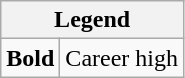<table class="wikitable mw-collapsible mw-collapsed">
<tr>
<th colspan="2">Legend</th>
</tr>
<tr>
<td><strong>Bold</strong></td>
<td>Career high</td>
</tr>
</table>
